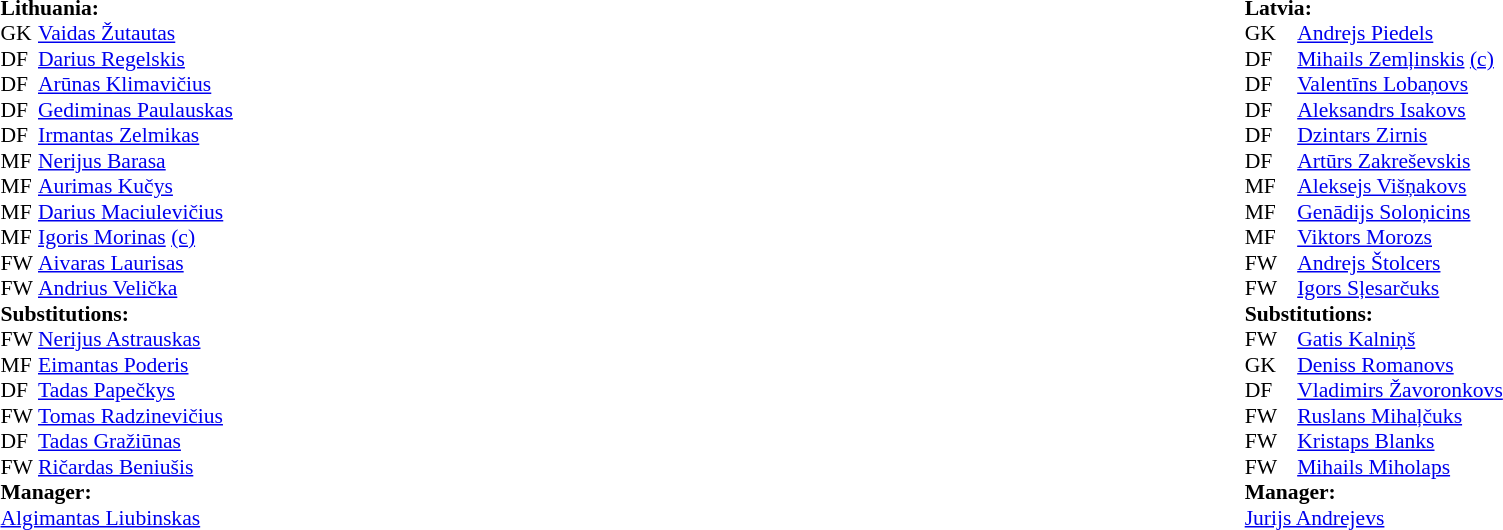<table width="100%">
<tr>
<td valign="top" width="50%"><br><table style="font-size: 90%" cellspacing="0" cellpadding="0">
<tr>
<td colspan="4"><br><strong>Lithuania:</strong></td>
</tr>
<tr>
<th width=25></th>
<th width=></th>
<th width=></th>
</tr>
<tr>
<td>GK</td>
<td><a href='#'>Vaidas Žutautas</a></td>
<td></td>
<td></td>
</tr>
<tr>
<td>DF</td>
<td><a href='#'>Darius Regelskis</a></td>
<td></td>
<td></td>
</tr>
<tr>
<td>DF</td>
<td><a href='#'>Arūnas Klimavičius</a></td>
<td></td>
<td></td>
</tr>
<tr>
<td>DF</td>
<td><a href='#'>Gediminas Paulauskas</a></td>
<td></td>
<td></td>
</tr>
<tr>
<td>DF</td>
<td><a href='#'>Irmantas Zelmikas</a></td>
<td></td>
<td></td>
</tr>
<tr>
<td>MF</td>
<td><a href='#'>Nerijus Barasa</a></td>
<td></td>
<td></td>
</tr>
<tr>
<td>MF</td>
<td><a href='#'>Aurimas Kučys</a></td>
<td></td>
<td></td>
</tr>
<tr>
<td>MF</td>
<td><a href='#'>Darius Maciulevičius</a></td>
<td></td>
<td></td>
</tr>
<tr>
<td>MF</td>
<td><a href='#'>Igoris Morinas</a> <a href='#'>(c)</a></td>
<td></td>
<td></td>
</tr>
<tr>
<td>FW</td>
<td><a href='#'>Aivaras Laurisas</a></td>
<td></td>
<td></td>
</tr>
<tr>
<td>FW</td>
<td><a href='#'>Andrius Velička</a></td>
<td></td>
<td></td>
</tr>
<tr>
<td colspan=3><strong>Substitutions:</strong></td>
</tr>
<tr>
<td>FW</td>
<td><a href='#'>Nerijus Astrauskas</a></td>
<td></td>
<td></td>
</tr>
<tr>
<td>MF</td>
<td><a href='#'>Eimantas Poderis</a></td>
<td></td>
<td></td>
</tr>
<tr>
<td>DF</td>
<td><a href='#'>Tadas Papečkys</a></td>
<td></td>
<td></td>
</tr>
<tr>
<td>FW</td>
<td><a href='#'>Tomas Radzinevičius</a></td>
<td></td>
<td></td>
</tr>
<tr>
<td>DF</td>
<td><a href='#'>Tadas Gražiūnas</a></td>
<td></td>
<td></td>
</tr>
<tr>
<td>FW</td>
<td><a href='#'>Ričardas Beniušis</a></td>
<td></td>
<td></td>
</tr>
<tr>
<td colspan=3><strong>Manager:</strong></td>
</tr>
<tr>
<td colspan="4"> <a href='#'>Algimantas Liubinskas</a></td>
</tr>
</table>
</td>
<td></td>
<td valign="top" width="50%"><br><table style="font-size: 90%" cellspacing="0" cellpadding="0" align=center>
<tr>
<td colspan="4"><br><strong>Latvia:</strong></td>
</tr>
<tr>
<th width="35"></th>
<th width=></th>
<th width=60></th>
</tr>
<tr>
<td>GK</td>
<td><a href='#'>Andrejs Piedels</a></td>
<td></td>
<td></td>
</tr>
<tr>
<td>DF</td>
<td><a href='#'>Mihails Zemļinskis</a> <a href='#'>(c)</a></td>
<td></td>
<td></td>
</tr>
<tr>
<td>DF</td>
<td><a href='#'>Valentīns Lobaņovs</a></td>
<td></td>
<td></td>
</tr>
<tr>
<td>DF</td>
<td><a href='#'>Aleksandrs Isakovs</a></td>
<td></td>
<td></td>
</tr>
<tr>
<td>DF</td>
<td><a href='#'>Dzintars Zirnis</a></td>
<td></td>
<td></td>
</tr>
<tr>
<td>DF</td>
<td><a href='#'>Artūrs Zakreševskis</a></td>
<td></td>
<td></td>
</tr>
<tr>
<td>MF</td>
<td><a href='#'>Aleksejs Višņakovs</a></td>
<td></td>
<td></td>
</tr>
<tr>
<td>MF</td>
<td><a href='#'>Genādijs Soloņicins</a></td>
<td></td>
<td></td>
</tr>
<tr>
<td>MF</td>
<td><a href='#'>Viktors Morozs</a></td>
<td></td>
<td></td>
</tr>
<tr>
<td>FW</td>
<td><a href='#'>Andrejs Štolcers</a></td>
<td></td>
<td></td>
</tr>
<tr>
<td>FW</td>
<td><a href='#'>Igors Sļesarčuks</a></td>
<td></td>
<td></td>
</tr>
<tr>
<td colspan=3><strong>Substitutions:</strong></td>
</tr>
<tr>
<td>FW</td>
<td><a href='#'>Gatis Kalniņš</a></td>
<td></td>
<td></td>
</tr>
<tr>
<td>GK</td>
<td><a href='#'>Deniss Romanovs</a></td>
<td></td>
<td></td>
</tr>
<tr>
<td>DF</td>
<td><a href='#'>Vladimirs Žavoronkovs</a></td>
<td></td>
<td></td>
</tr>
<tr>
<td>FW</td>
<td><a href='#'>Ruslans Mihaļčuks</a></td>
<td></td>
<td></td>
</tr>
<tr>
<td>FW</td>
<td><a href='#'>Kristaps Blanks</a></td>
<td></td>
<td></td>
</tr>
<tr>
<td>FW</td>
<td><a href='#'>Mihails Miholaps</a></td>
<td></td>
<td></td>
</tr>
<tr>
<td colspan=3><strong>Manager:</strong></td>
</tr>
<tr>
<td colspan="4"> <a href='#'>Jurijs Andrejevs</a></td>
</tr>
</table>
</td>
</tr>
</table>
